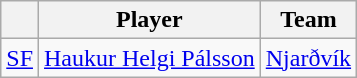<table class="wikitable">
<tr>
<th align="center"></th>
<th align="center">Player</th>
<th align="center">Team</th>
</tr>
<tr>
<td align=center><a href='#'>SF</a></td>
<td> <a href='#'>Haukur Helgi Pálsson</a></td>
<td><a href='#'>Njarðvík</a></td>
</tr>
</table>
